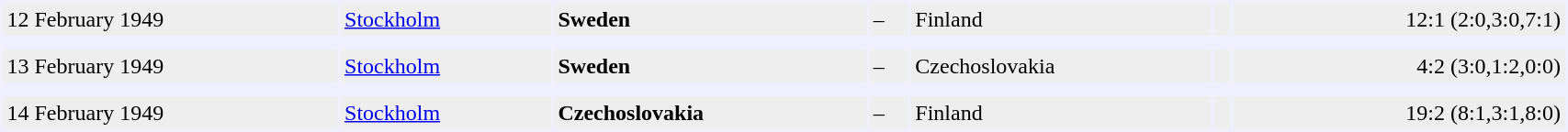<table cellspacing="2" border="0" cellpadding="3" bgcolor="#EFEFFF" width="90%">
<tr>
<td bgcolor="#EEEEEE">12 February 1949</td>
<td bgcolor="#EEEEEE"><a href='#'>Stockholm</a></td>
<td bgcolor="#EEEEEE"> <strong>Sweden</strong></td>
<td bgcolor="#EEEEEE">–</td>
<td bgcolor="#EEEEEE"> Finland</td>
<td bgcolor="#EEEEEE"></td>
<td bgcolor="#EEEEEE" align="right">12:1 (2:0,3:0,7:1)</td>
</tr>
<tr>
<td></td>
</tr>
<tr>
<td bgcolor="#EEEEEE">13 February 1949</td>
<td bgcolor="#EEEEEE"><a href='#'>Stockholm</a></td>
<td bgcolor="#EEEEEE"> <strong>Sweden</strong></td>
<td bgcolor="#EEEEEE">–</td>
<td bgcolor="#EEEEEE"> Czechoslovakia</td>
<td bgcolor="#EEEEEE"></td>
<td bgcolor="#EEEEEE" align="right">4:2 (3:0,1:2,0:0)</td>
</tr>
<tr>
<td></td>
</tr>
<tr>
<td bgcolor="#EEEEEE">14 February 1949</td>
<td bgcolor="#EEEEEE"><a href='#'>Stockholm</a></td>
<td bgcolor="#EEEEEE"> <strong>Czechoslovakia</strong></td>
<td bgcolor="#EEEEEE">–</td>
<td bgcolor="#EEEEEE"> Finland</td>
<td bgcolor="#EEEEEE"></td>
<td bgcolor="#EEEEEE" align="right">19:2 (8:1,3:1,8:0)</td>
</tr>
</table>
